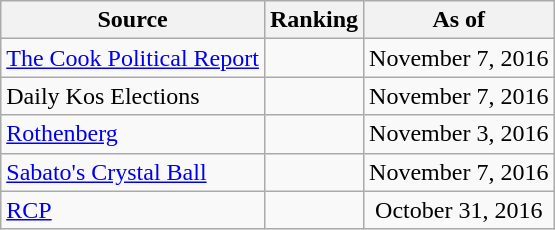<table class="wikitable" style="text-align:center">
<tr>
<th>Source</th>
<th>Ranking</th>
<th>As of</th>
</tr>
<tr>
<td align=left><a href='#'>The Cook Political Report</a></td>
<td></td>
<td>November 7, 2016</td>
</tr>
<tr>
<td align=left>Daily Kos Elections</td>
<td></td>
<td>November 7, 2016</td>
</tr>
<tr>
<td align=left><a href='#'>Rothenberg</a></td>
<td></td>
<td>November 3, 2016</td>
</tr>
<tr>
<td align=left><a href='#'>Sabato's Crystal Ball</a></td>
<td></td>
<td>November 7, 2016</td>
</tr>
<tr>
<td align="left"><a href='#'>RCP</a></td>
<td></td>
<td>October 31, 2016</td>
</tr>
</table>
